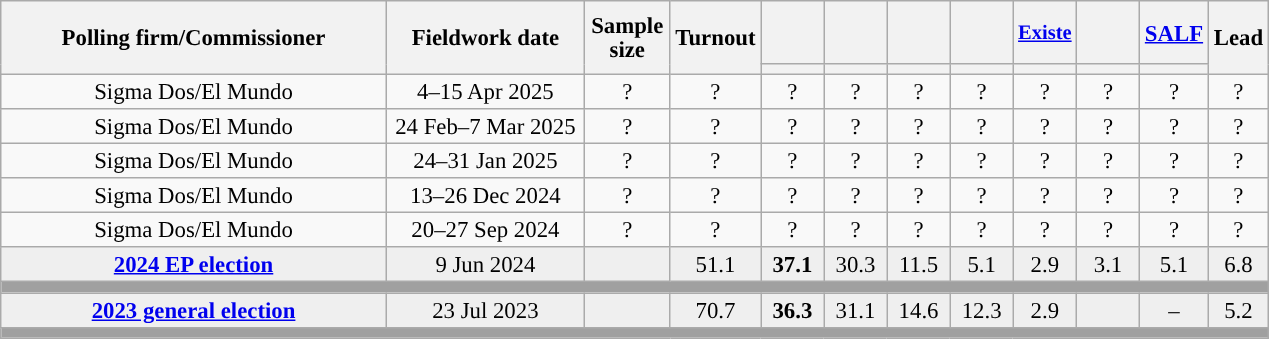<table class="wikitable collapsible collapsed" style="text-align:center; font-size:95%; line-height:16px;">
<tr style="height:42px;">
<th style="width:250px;" rowspan="2">Polling firm/Commissioner</th>
<th style="width:125px;" rowspan="2">Fieldwork date</th>
<th style="width:50px;" rowspan="2">Sample size</th>
<th style="width:45px;" rowspan="2">Turnout</th>
<th style="width:35px;"></th>
<th style="width:35px;"></th>
<th style="width:35px;"></th>
<th style="width:35px;"></th>
<th style="width:35px; font-size:90%;"><a href='#'>Existe</a></th>
<th style="width:35px;"></th>
<th style="width:35px;"><a href='#'>SALF</a></th>
<th style="width:30px;" rowspan="2">Lead</th>
</tr>
<tr>
<th style="color:inherit;background:"></th>
<th style="color:inherit;background:"></th>
<th style="color:inherit;background:"></th>
<th style="color:inherit;background:"></th>
<th style="color:inherit;background:"></th>
<th style="color:inherit;background:"></th>
<th style="color:inherit;background:"></th>
</tr>
<tr>
<td>Sigma Dos/El Mundo</td>
<td>4–15 Apr 2025</td>
<td>?</td>
<td>?</td>
<td>?<br></td>
<td>?<br></td>
<td>?<br></td>
<td>?<br></td>
<td>?<br></td>
<td>?<br></td>
<td>?<br></td>
<td style="background:">?</td>
</tr>
<tr>
<td>Sigma Dos/El Mundo</td>
<td>24 Feb–7 Mar 2025</td>
<td>?</td>
<td>?</td>
<td>?<br></td>
<td>?<br></td>
<td>?<br></td>
<td>?<br></td>
<td>?<br></td>
<td>?<br></td>
<td>?<br></td>
<td style="background:">?</td>
</tr>
<tr>
<td>Sigma Dos/El Mundo</td>
<td>24–31 Jan 2025</td>
<td>?</td>
<td>?</td>
<td>?<br></td>
<td>?<br></td>
<td>?<br></td>
<td>?<br></td>
<td>?<br></td>
<td>?<br></td>
<td>?<br></td>
<td style="background:">?</td>
</tr>
<tr>
<td>Sigma Dos/El Mundo</td>
<td>13–26 Dec 2024</td>
<td>?</td>
<td>?</td>
<td>?<br></td>
<td>?<br></td>
<td>?<br></td>
<td>?<br></td>
<td>?<br></td>
<td>?<br></td>
<td>?<br></td>
<td style="background:">?</td>
</tr>
<tr>
<td>Sigma Dos/El Mundo</td>
<td>20–27 Sep 2024</td>
<td>?</td>
<td>?</td>
<td>?<br></td>
<td>?<br></td>
<td>?<br></td>
<td>?<br></td>
<td>?<br></td>
<td>?<br></td>
<td>?<br></td>
<td style="background:">?</td>
</tr>
<tr style="background:#EFEFEF;">
<td><strong><a href='#'>2024 EP election</a></strong></td>
<td>9 Jun 2024</td>
<td></td>
<td>51.1</td>
<td><strong>37.1</strong><br></td>
<td>30.3<br></td>
<td>11.5<br></td>
<td>5.1<br></td>
<td>2.9<br></td>
<td>3.1<br></td>
<td>5.1<br></td>
<td style="background:">6.8</td>
</tr>
<tr>
<td colspan="12" style="background:#A0A0A0"></td>
</tr>
<tr style="background:#EFEFEF;">
<td><strong><a href='#'>2023 general election</a></strong></td>
<td>23 Jul 2023</td>
<td></td>
<td>70.7</td>
<td><strong>36.3</strong><br></td>
<td>31.1<br></td>
<td>14.6<br></td>
<td>12.3<br></td>
<td>2.9<br></td>
<td></td>
<td>–</td>
<td style="background:">5.2</td>
</tr>
<tr>
<td colspan="12" style="background:#A0A0A0"></td>
</tr>
</table>
